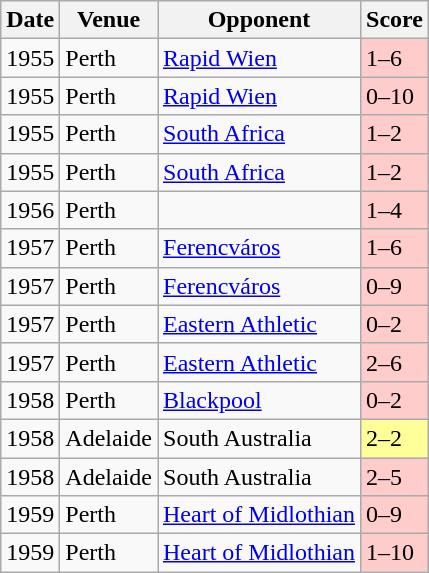<table class="wikitable" style="text-align:left">
<tr>
<th>Date</th>
<th>Venue</th>
<th>Opponent</th>
<th>Score</th>
</tr>
<tr>
<td>1955</td>
<td>Perth</td>
<td> <a href='#'>Rapid Wien</a></td>
<td bgcolor=ffcccc>1–6</td>
</tr>
<tr>
<td>1955</td>
<td>Perth</td>
<td> <a href='#'>Rapid Wien</a></td>
<td bgcolor=ffcccc>0–10</td>
</tr>
<tr>
<td>1955</td>
<td>Perth</td>
<td> <a href='#'>South Africa</a></td>
<td bgcolor=ffcccc>1–2</td>
</tr>
<tr>
<td>1955</td>
<td>Perth</td>
<td> <a href='#'>South Africa</a></td>
<td bgcolor=ffcccc>1–2</td>
</tr>
<tr>
<td>1956</td>
<td>Perth</td>
<td></td>
<td bgcolor=ffcccc>1–4</td>
</tr>
<tr>
<td>1957</td>
<td>Perth</td>
<td> <a href='#'>Ferencváros</a></td>
<td bgcolor=ffcccc>1–6</td>
</tr>
<tr>
<td>1957</td>
<td>Perth</td>
<td> <a href='#'>Ferencváros</a></td>
<td bgcolor=ffcccc>0–9</td>
</tr>
<tr>
<td>1957</td>
<td>Perth</td>
<td> <a href='#'>Eastern Athletic</a></td>
<td bgcolor=ffcccc>0–2</td>
</tr>
<tr>
<td>1957</td>
<td>Perth</td>
<td> <a href='#'>Eastern Athletic</a></td>
<td bgcolor=ffcccc>2–6</td>
</tr>
<tr>
<td>1958</td>
<td>Perth</td>
<td> <a href='#'>Blackpool</a></td>
<td bgcolor=ffcccc>0–2</td>
</tr>
<tr>
<td>1958</td>
<td>Adelaide</td>
<td> South Australia</td>
<td bgcolor=ffff99>2–2</td>
</tr>
<tr>
<td>1958</td>
<td>Adelaide</td>
<td> South Australia</td>
<td bgcolor=ffcccc>2–5</td>
</tr>
<tr>
<td>1959</td>
<td>Perth</td>
<td> <a href='#'>Heart of Midlothian</a></td>
<td bgcolor=ffcccc>0–9</td>
</tr>
<tr>
<td>1959</td>
<td>Perth</td>
<td> <a href='#'>Heart of Midlothian</a></td>
<td bgcolor=ffcccc>1–10</td>
</tr>
</table>
